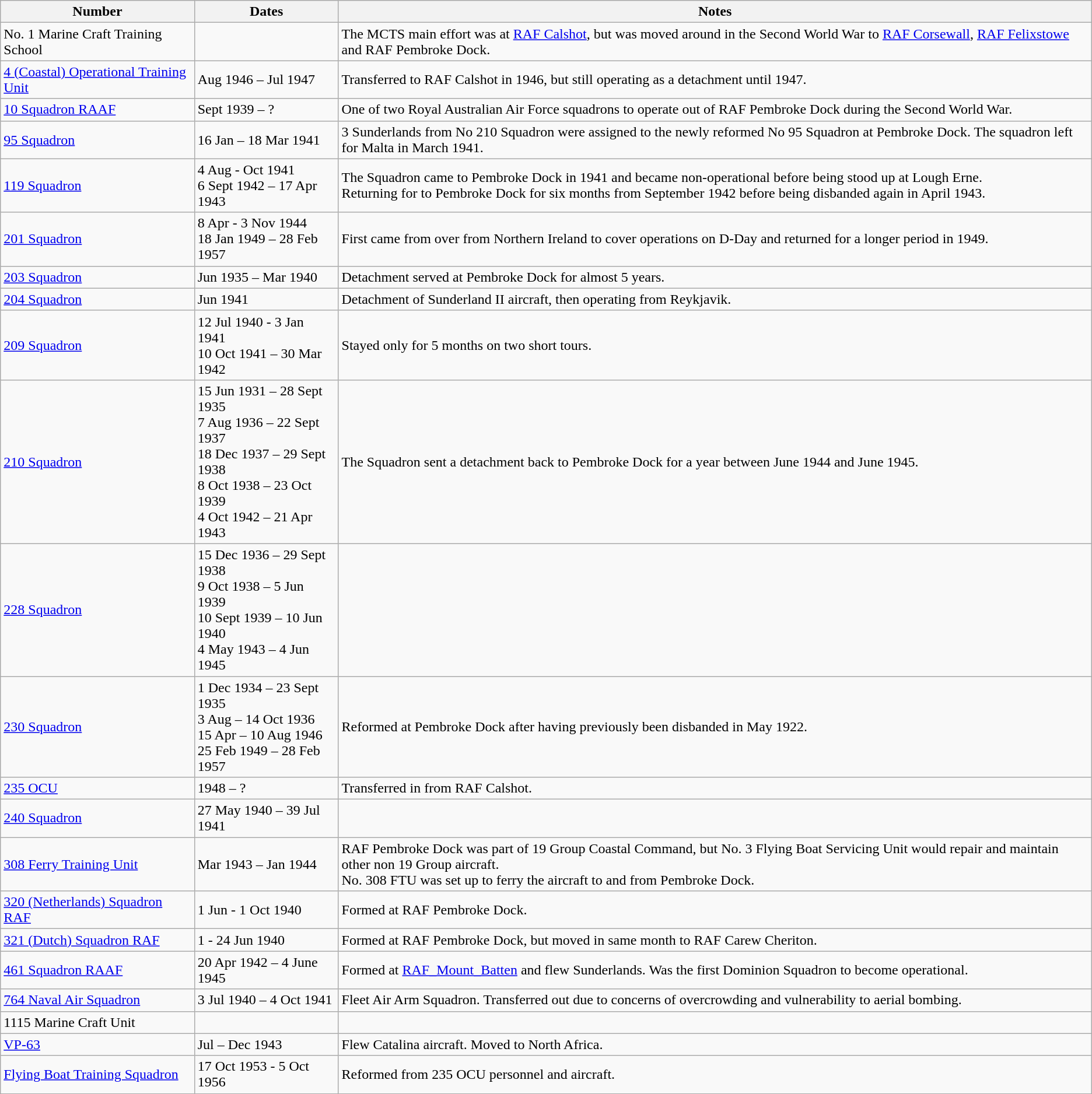<table class="wikitable sortable">
<tr>
<th>Number</th>
<th>Dates</th>
<th>Notes</th>
</tr>
<tr>
<td>No. 1 Marine Craft Training School</td>
<td></td>
<td>The MCTS main effort was at <a href='#'>RAF Calshot</a>, but was moved around in the Second World War to <a href='#'>RAF Corsewall</a>, <a href='#'>RAF Felixstowe</a> and RAF Pembroke Dock.</td>
</tr>
<tr>
<td><a href='#'>4 (Coastal) Operational Training Unit</a></td>
<td>Aug 1946 – Jul 1947</td>
<td>Transferred to RAF Calshot in 1946, but still operating as a detachment until 1947.</td>
</tr>
<tr>
<td><a href='#'>10 Squadron RAAF</a></td>
<td>Sept 1939 – ?</td>
<td>One of two Royal Australian Air Force squadrons to operate out of RAF Pembroke Dock during the Second World War.</td>
</tr>
<tr>
<td><a href='#'>95 Squadron</a></td>
<td>16 Jan – 18 Mar 1941</td>
<td>3 Sunderlands from No 210 Squadron were assigned to the newly reformed No 95 Squadron at Pembroke Dock. The squadron left for Malta in March 1941.</td>
</tr>
<tr>
<td><a href='#'>119 Squadron</a></td>
<td>4 Aug - Oct 1941<br>6 Sept 1942 – 17 Apr 1943</td>
<td>The Squadron came to Pembroke Dock in 1941 and became non-operational before being stood up at Lough Erne.<br>Returning for to Pembroke Dock for six months from September 1942 before being disbanded again in April 1943.</td>
</tr>
<tr>
<td><a href='#'>201 Squadron</a></td>
<td>8 Apr - 3 Nov 1944<br>18 Jan 1949 – 28 Feb 1957</td>
<td>First came from over from Northern Ireland to cover operations on D-Day and returned for a longer period in 1949.</td>
</tr>
<tr>
<td><a href='#'>203 Squadron</a></td>
<td>Jun 1935 – Mar 1940</td>
<td>Detachment served at Pembroke Dock for almost 5 years.</td>
</tr>
<tr>
<td><a href='#'>204 Squadron</a></td>
<td>Jun 1941</td>
<td>Detachment of Sunderland II aircraft, then operating from Reykjavik.</td>
</tr>
<tr>
<td><a href='#'>209 Squadron</a></td>
<td>12 Jul 1940 - 3 Jan 1941<br>10 Oct 1941 – 30 Mar 1942</td>
<td>Stayed only for 5 months on two short tours.</td>
</tr>
<tr>
<td><a href='#'>210 Squadron</a></td>
<td>15 Jun 1931 – 28 Sept 1935<br>7 Aug 1936 – 22 Sept 1937<br>18 Dec 1937 – 29 Sept 1938<br>8 Oct 1938 – 23 Oct 1939<br>4  Oct 1942 – 21 Apr 1943</td>
<td>The Squadron sent a detachment back to Pembroke Dock for a year between June 1944 and June 1945.</td>
</tr>
<tr>
<td><a href='#'>228 Squadron</a></td>
<td>15 Dec 1936 – 29 Sept 1938<br>9 Oct 1938 – 5 Jun 1939<br>10 Sept 1939 – 10 Jun 1940<br>4 May 1943 – 4 Jun 1945</td>
<td></td>
</tr>
<tr>
<td><a href='#'>230 Squadron</a></td>
<td>1 Dec 1934 – 23 Sept 1935<br>3 Aug – 14 Oct 1936<br>15 Apr – 10 Aug 1946<br>25 Feb 1949 – 28 Feb 1957</td>
<td>Reformed at Pembroke Dock after having previously been disbanded in May 1922.</td>
</tr>
<tr>
<td><a href='#'>235 OCU</a></td>
<td>1948 – ?</td>
<td>Transferred in from RAF Calshot.</td>
</tr>
<tr>
<td><a href='#'>240 Squadron</a></td>
<td>27 May 1940 – 39 Jul 1941</td>
<td></td>
</tr>
<tr>
<td><a href='#'>308 Ferry Training Unit</a></td>
<td>Mar 1943 – Jan 1944</td>
<td>RAF Pembroke Dock was part of 19 Group Coastal Command, but No. 3 Flying Boat Servicing Unit would repair and maintain other non 19 Group aircraft.<br>No. 308 FTU was set up to ferry the aircraft to and from Pembroke Dock.</td>
</tr>
<tr>
<td><a href='#'>320 (Netherlands) Squadron RAF</a></td>
<td>1 Jun - 1 Oct 1940</td>
<td>Formed at RAF Pembroke Dock.</td>
</tr>
<tr>
<td><a href='#'>321 (Dutch) Squadron RAF</a></td>
<td>1 - 24 Jun 1940</td>
<td>Formed at RAF Pembroke Dock, but moved in same month to RAF Carew Cheriton.</td>
</tr>
<tr>
<td><a href='#'>461 Squadron RAAF</a></td>
<td>20 Apr 1942 – 4 June 1945</td>
<td>Formed at <a href='#'>RAF_Mount_Batten</a> and flew Sunderlands. Was the first Dominion Squadron to become operational.</td>
</tr>
<tr>
<td><a href='#'>764 Naval Air Squadron</a></td>
<td>3 Jul 1940 – 4 Oct 1941</td>
<td>Fleet Air Arm Squadron. Transferred out due to concerns of overcrowding and vulnerability to aerial bombing.</td>
</tr>
<tr>
<td>1115 Marine Craft Unit</td>
<td></td>
<td></td>
</tr>
<tr>
<td><a href='#'>VP-63</a></td>
<td>Jul – Dec 1943</td>
<td>Flew Catalina aircraft. Moved to North Africa.</td>
</tr>
<tr>
<td><a href='#'>Flying Boat Training Squadron</a></td>
<td>17 Oct 1953 - 5 Oct 1956</td>
<td>Reformed from 235 OCU personnel and aircraft.</td>
</tr>
</table>
